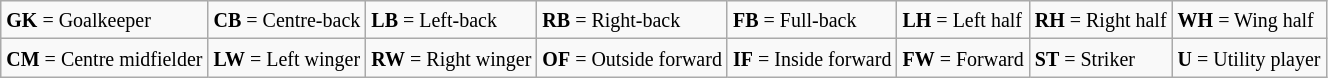<table class="wikitable">
<tr>
<td><small><strong>GK</strong> = Goalkeeper</small></td>
<td><small><strong>CB</strong> = Centre-back</small></td>
<td><small><strong>LB</strong> = Left-back</small></td>
<td><small><strong>RB</strong> = Right-back</small></td>
<td><small><strong>FB</strong> = Full-back</small></td>
<td><small><strong>LH</strong> = Left half</small></td>
<td><small><strong>RH</strong> = Right half</small></td>
<td><small><strong>WH</strong> = Wing half</small></td>
</tr>
<tr>
<td><small><strong>CM</strong> = Centre midfielder</small></td>
<td><small><strong>LW</strong> = Left winger</small></td>
<td><small><strong>RW</strong> = Right winger</small></td>
<td><small><strong>OF</strong> = Outside forward</small></td>
<td><small><strong>IF</strong> = Inside forward</small></td>
<td><small><strong>FW</strong> = Forward</small></td>
<td><small><strong>ST</strong> = Striker</small></td>
<td><small><strong>U</strong> = Utility player</small></td>
</tr>
</table>
